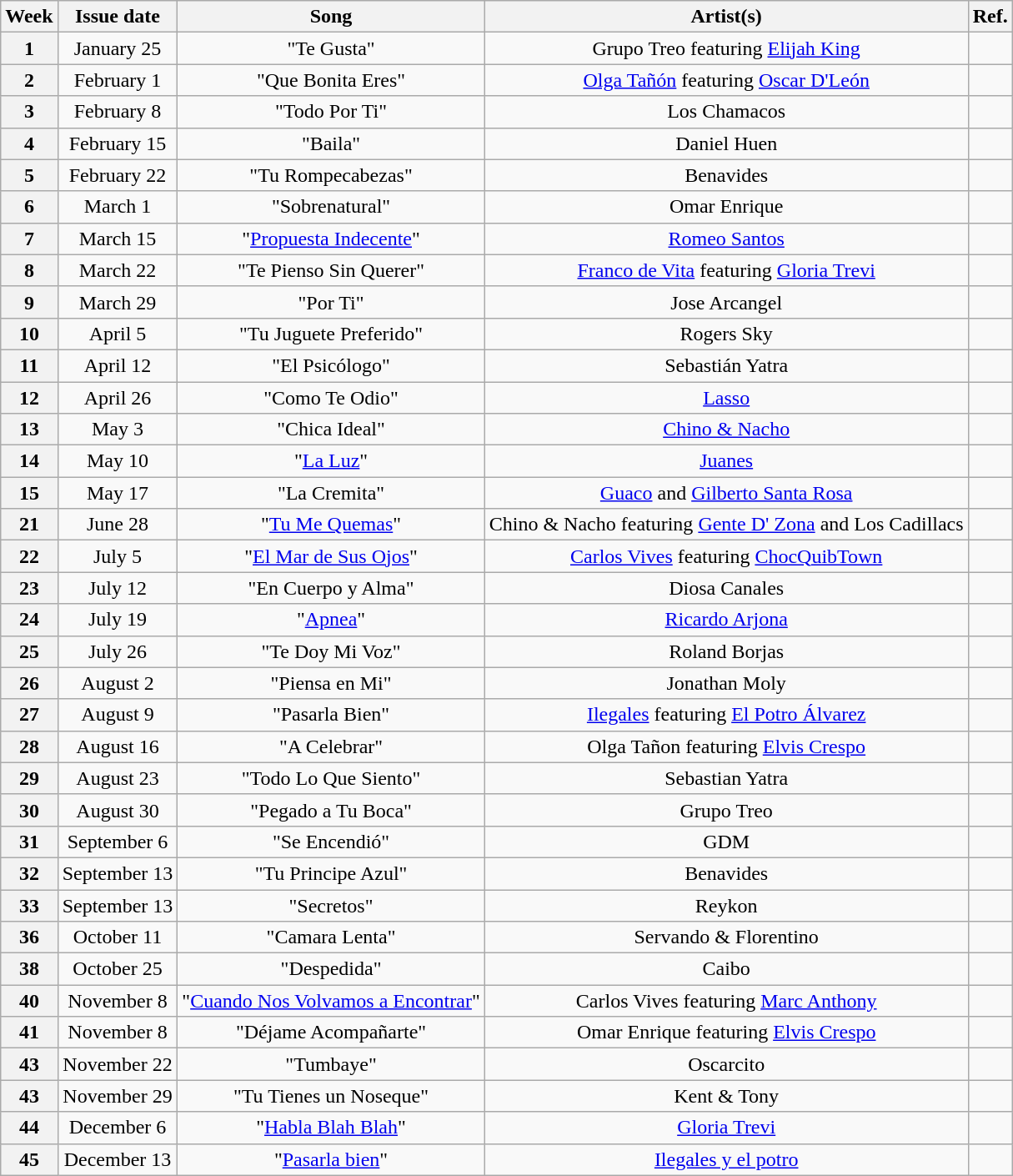<table class="wikitable plainrowheaders" style="text-align: center;">
<tr>
<th>Week</th>
<th>Issue date</th>
<th>Song</th>
<th>Artist(s)</th>
<th>Ref.</th>
</tr>
<tr>
<th scope="row" style="text-align: center;">1</th>
<td>January 25</td>
<td rowspan=1>"Te Gusta"</td>
<td rowspan=1>Grupo Treo featuring <a href='#'>Elijah King</a></td>
<td></td>
</tr>
<tr>
<th scope="row" style="text-align: center;">2</th>
<td>February 1</td>
<td rowspan=1>"Que Bonita Eres"</td>
<td rowspan=1><a href='#'>Olga Tañón</a> featuring <a href='#'>Oscar D'León</a></td>
<td></td>
</tr>
<tr>
<th scope="row" style="text-align: center;">3</th>
<td>February 8</td>
<td rowspan=1>"Todo Por Ti"</td>
<td rowspan=1>Los Chamacos</td>
<td></td>
</tr>
<tr>
<th scope="row" style="text-align: center;">4</th>
<td>February 15</td>
<td rowspan=1>"Baila"</td>
<td rowspan=1>Daniel Huen</td>
<td></td>
</tr>
<tr>
<th scope="row" style="text-align: center;">5</th>
<td>February 22</td>
<td rowspan=1>"Tu Rompecabezas"</td>
<td rowspan=1>Benavides</td>
<td></td>
</tr>
<tr>
<th scope="row" style="text-align: center;">6</th>
<td>March 1</td>
<td rowspan=1>"Sobrenatural"</td>
<td rowspan=1>Omar Enrique</td>
<td></td>
</tr>
<tr>
<th scope="row" style="text-align: center;">7</th>
<td>March 15</td>
<td rowspan=1>"<a href='#'>Propuesta Indecente</a>"</td>
<td rowspan=1><a href='#'>Romeo Santos</a></td>
<td></td>
</tr>
<tr>
<th scope="row" style="text-align: center;">8</th>
<td>March 22</td>
<td rowspan=1>"Te Pienso Sin Querer"</td>
<td rowspan=1><a href='#'>Franco de Vita</a> featuring <a href='#'>Gloria Trevi</a></td>
<td></td>
</tr>
<tr>
<th scope="row" style="text-align: center;">9</th>
<td>March 29</td>
<td rowspan=1>"Por Ti"</td>
<td rowspan=1>Jose Arcangel</td>
<td></td>
</tr>
<tr>
<th scope="row" style="text-align: center;">10</th>
<td>April 5</td>
<td rowspan=1>"Tu Juguete Preferido"</td>
<td rowspan=1>Rogers Sky</td>
<td></td>
</tr>
<tr>
<th scope="row" style="text-align: center;">11</th>
<td>April 12</td>
<td rowspan=1>"El Psicólogo"</td>
<td rowspan=1>Sebastián Yatra</td>
<td></td>
</tr>
<tr>
<th scope="row" style="text-align: center;">12</th>
<td>April 26</td>
<td rowspan=1>"Como Te Odio"</td>
<td rowspan=1><a href='#'>Lasso</a></td>
<td></td>
</tr>
<tr>
<th scope="row" style="text-align: center;">13</th>
<td>May 3</td>
<td rowspan=1>"Chica Ideal"</td>
<td rowspan=1><a href='#'>Chino & Nacho</a></td>
<td></td>
</tr>
<tr>
<th scope="row" style="text-align: center;">14</th>
<td>May 10</td>
<td rowspan=1>"<a href='#'>La Luz</a>"</td>
<td rowspan=1><a href='#'>Juanes</a></td>
<td></td>
</tr>
<tr>
<th scope="row" style="text-align: center;">15</th>
<td>May 17</td>
<td rowspan=1>"La Cremita"</td>
<td rowspan=1><a href='#'>Guaco</a> and <a href='#'>Gilberto Santa Rosa</a></td>
<td></td>
</tr>
<tr>
<th scope="row" style="text-align: center;">21</th>
<td>June 28</td>
<td rowspan=1>"<a href='#'>Tu Me Quemas</a>"</td>
<td rowspan=1>Chino & Nacho featuring <a href='#'>Gente D' Zona</a> and Los Cadillacs</td>
<td></td>
</tr>
<tr>
<th scope="row" style="text-align: center;">22</th>
<td>July 5</td>
<td rowspan=1>"<a href='#'>El Mar de Sus Ojos</a>"</td>
<td rowspan=1><a href='#'>Carlos Vives</a> featuring <a href='#'>ChocQuibTown</a></td>
<td></td>
</tr>
<tr>
<th scope="row" style="text-align: center;">23</th>
<td>July 12</td>
<td rowspan=1>"En Cuerpo y Alma"</td>
<td rowspan=1>Diosa Canales</td>
<td></td>
</tr>
<tr>
<th scope="row" style="text-align: center;">24</th>
<td>July 19</td>
<td rowspan=1>"<a href='#'>Apnea</a>"</td>
<td rowspan=1><a href='#'>Ricardo Arjona</a></td>
<td></td>
</tr>
<tr>
<th scope="row" style="text-align: center;">25</th>
<td>July 26</td>
<td rowspan=1>"Te Doy Mi Voz"</td>
<td rowspan=1>Roland Borjas</td>
<td></td>
</tr>
<tr>
<th scope="row" style="text-align: center;">26</th>
<td>August 2</td>
<td rowspan=1>"Piensa en Mi"</td>
<td rowspan=1>Jonathan Moly</td>
<td></td>
</tr>
<tr>
<th scope="row" style="text-align: center;">27</th>
<td>August 9</td>
<td rowspan=1>"Pasarla Bien"</td>
<td rowspan=1><a href='#'>Ilegales</a> featuring <a href='#'>El Potro Álvarez</a></td>
<td></td>
</tr>
<tr>
<th scope="row" style="text-align: center;">28</th>
<td>August 16</td>
<td rowspan=1>"A Celebrar"</td>
<td rowspan=1>Olga Tañon featuring <a href='#'>Elvis Crespo</a></td>
<td></td>
</tr>
<tr>
<th scope="row" style="text-align: center;">29</th>
<td>August 23</td>
<td rowspan=1>"Todo Lo Que Siento"</td>
<td rowspan=1>Sebastian Yatra</td>
<td></td>
</tr>
<tr>
<th scope="row" style="text-align: center;">30</th>
<td>August 30</td>
<td rowspan=1>"Pegado a Tu Boca"</td>
<td rowspan=1>Grupo Treo</td>
<td></td>
</tr>
<tr>
<th scope="row" style="text-align: center;">31</th>
<td>September 6</td>
<td rowspan=1>"Se Encendió"</td>
<td rowspan=1>GDM</td>
<td></td>
</tr>
<tr>
<th scope="row" style="text-align: center;">32</th>
<td>September 13</td>
<td rowspan=1>"Tu Principe Azul"</td>
<td rowspan=1>Benavides</td>
<td></td>
</tr>
<tr>
<th scope="row" style="text-align: center;">33</th>
<td>September 13</td>
<td rowspan=1>"Secretos"</td>
<td rowspan=1>Reykon</td>
<td></td>
</tr>
<tr>
<th scope="row" style="text-align: center;">36</th>
<td>October 11</td>
<td rowspan=1>"Camara Lenta"</td>
<td rowspan=1>Servando & Florentino</td>
<td></td>
</tr>
<tr>
<th scope="row" style="text-align: center;">38</th>
<td>October 25</td>
<td rowspan=1>"Despedida"</td>
<td rowspan=1>Caibo</td>
<td></td>
</tr>
<tr>
<th scope="row" style="text-align: center;">40</th>
<td>November 8</td>
<td rowspan=1>"<a href='#'>Cuando Nos Volvamos a Encontrar</a>"</td>
<td rowspan=1>Carlos Vives featuring <a href='#'>Marc Anthony</a></td>
<td></td>
</tr>
<tr>
<th scope="row" style="text-align: center;">41</th>
<td>November 8</td>
<td rowspan=1>"Déjame Acompañarte"</td>
<td rowspan=1>Omar Enrique featuring <a href='#'>Elvis Crespo</a></td>
<td></td>
</tr>
<tr>
<th scope="row" style="text-align: center;">43</th>
<td>November 22</td>
<td rowspan=1>"Tumbaye"</td>
<td rowspan=1>Oscarcito</td>
<td></td>
</tr>
<tr>
<th scope="row" style="text-align: center;">43</th>
<td>November 29</td>
<td rowspan=1>"Tu Tienes un Noseque"</td>
<td rowspan=1>Kent & Tony</td>
<td></td>
</tr>
<tr>
<th scope="row" style="text-align: center;">44</th>
<td>December 6</td>
<td rowspan=1>"<a href='#'>Habla Blah Blah</a>"</td>
<td rowspan=1><a href='#'>Gloria Trevi</a></td>
<td></td>
</tr>
<tr>
<th scope="row" style="text-align: center;">45</th>
<td>December 13</td>
<td rowspan=1>"<a href='#'>Pasarla bien</a>"</td>
<td rowspan=1><a href='#'>Ilegales y el potro</a></td>
<td></td>
</tr>
</table>
